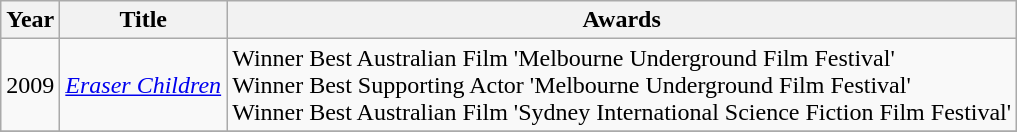<table class="wikitable">
<tr>
<th>Year</th>
<th>Title</th>
<th>Awards</th>
</tr>
<tr>
<td>2009</td>
<td><em><a href='#'>Eraser Children</a></em></td>
<td>Winner Best Australian Film 'Melbourne Underground Film Festival'<br>Winner Best Supporting Actor 'Melbourne Underground Film Festival'<br>Winner Best Australian Film 'Sydney International Science Fiction Film Festival'</td>
</tr>
<tr>
</tr>
</table>
